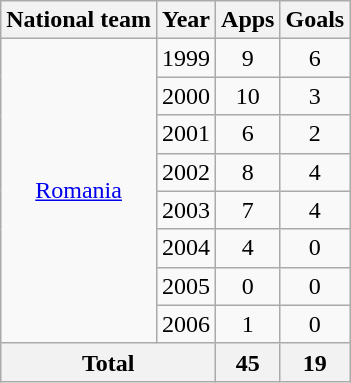<table class="wikitable" style="text-align:center">
<tr>
<th>National team</th>
<th>Year</th>
<th>Apps</th>
<th>Goals</th>
</tr>
<tr>
<td rowspan="8"><a href='#'>Romania</a></td>
<td>1999</td>
<td>9</td>
<td>6</td>
</tr>
<tr>
<td>2000</td>
<td>10</td>
<td>3</td>
</tr>
<tr>
<td>2001</td>
<td>6</td>
<td>2</td>
</tr>
<tr>
<td>2002</td>
<td>8</td>
<td>4</td>
</tr>
<tr>
<td>2003</td>
<td>7</td>
<td>4</td>
</tr>
<tr>
<td>2004</td>
<td>4</td>
<td>0</td>
</tr>
<tr>
<td>2005</td>
<td>0</td>
<td>0</td>
</tr>
<tr>
<td>2006</td>
<td>1</td>
<td>0</td>
</tr>
<tr>
<th colspan="2">Total</th>
<th>45</th>
<th>19</th>
</tr>
</table>
